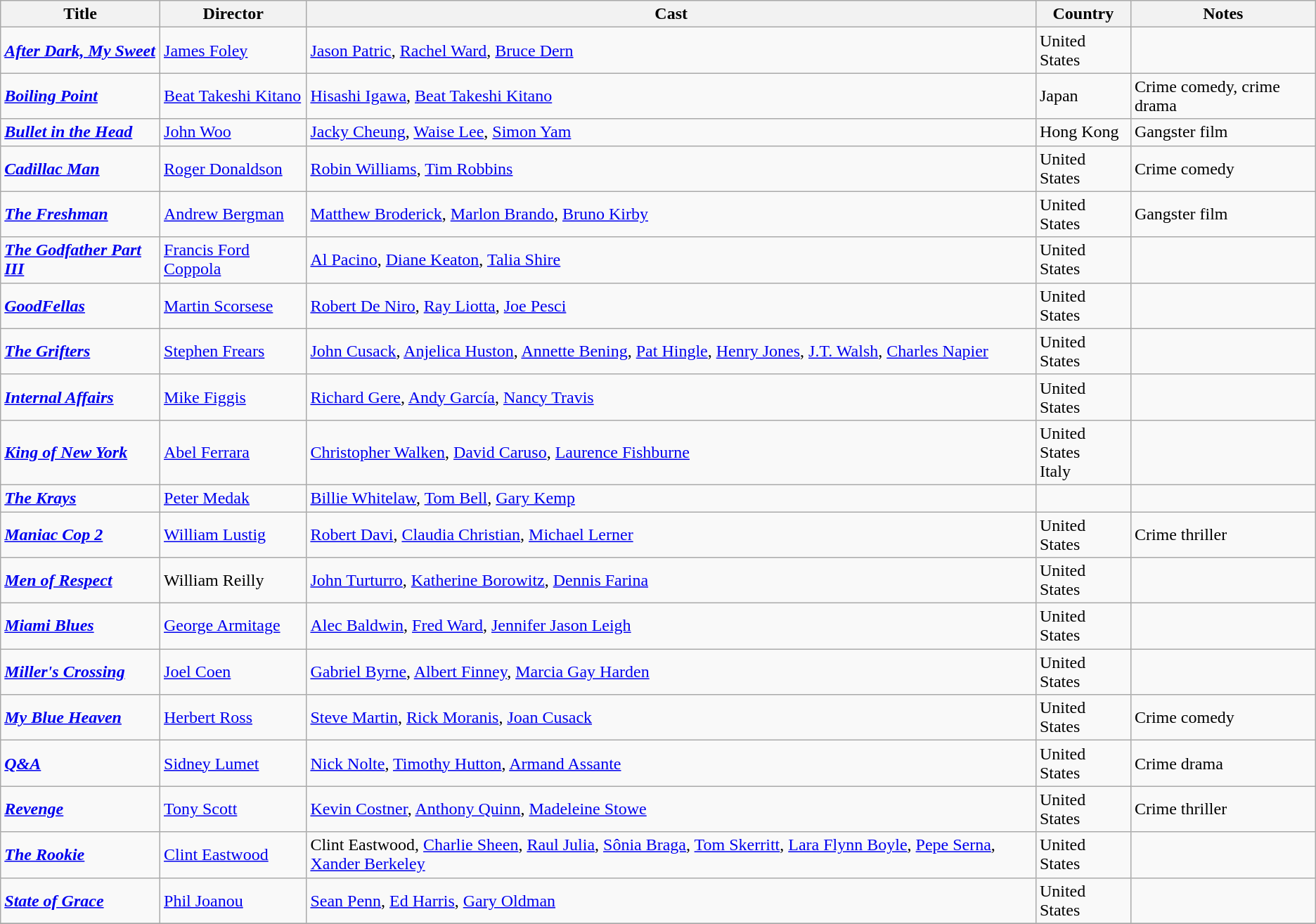<table class="wikitable">
<tr>
<th>Title</th>
<th>Director</th>
<th>Cast</th>
<th>Country</th>
<th>Notes</th>
</tr>
<tr>
<td><strong><em><a href='#'>After Dark, My Sweet</a></em></strong></td>
<td><a href='#'>James Foley</a></td>
<td><a href='#'>Jason Patric</a>, <a href='#'>Rachel Ward</a>, <a href='#'>Bruce Dern</a></td>
<td>United States</td>
<td></td>
</tr>
<tr>
<td><strong><em><a href='#'>Boiling Point</a></em></strong></td>
<td><a href='#'>Beat Takeshi Kitano</a></td>
<td><a href='#'>Hisashi Igawa</a>, <a href='#'>Beat Takeshi Kitano</a></td>
<td>Japan</td>
<td>Crime comedy, crime drama</td>
</tr>
<tr>
<td><strong><em><a href='#'>Bullet in the Head</a></em></strong></td>
<td><a href='#'>John Woo</a></td>
<td><a href='#'>Jacky Cheung</a>, <a href='#'>Waise Lee</a>, <a href='#'>Simon Yam</a></td>
<td>Hong Kong</td>
<td>Gangster film</td>
</tr>
<tr>
<td><strong><em><a href='#'>Cadillac Man</a></em></strong></td>
<td><a href='#'>Roger Donaldson</a></td>
<td><a href='#'>Robin Williams</a>, <a href='#'>Tim Robbins</a></td>
<td>United States</td>
<td>Crime comedy</td>
</tr>
<tr>
<td><strong><em><a href='#'>The Freshman</a></em></strong></td>
<td><a href='#'>Andrew Bergman</a></td>
<td><a href='#'>Matthew Broderick</a>, <a href='#'>Marlon Brando</a>, <a href='#'>Bruno Kirby</a></td>
<td>United States</td>
<td>Gangster film</td>
</tr>
<tr>
<td><strong><em><a href='#'>The Godfather Part III</a></em></strong></td>
<td><a href='#'>Francis Ford Coppola</a></td>
<td><a href='#'>Al Pacino</a>, <a href='#'>Diane Keaton</a>, <a href='#'>Talia Shire</a></td>
<td>United States</td>
<td></td>
</tr>
<tr>
<td><strong><em><a href='#'>GoodFellas</a></em></strong></td>
<td><a href='#'>Martin Scorsese</a></td>
<td><a href='#'>Robert De Niro</a>, <a href='#'>Ray Liotta</a>, <a href='#'>Joe Pesci</a></td>
<td>United States</td>
<td></td>
</tr>
<tr>
<td><strong><em><a href='#'>The Grifters</a></em></strong></td>
<td><a href='#'>Stephen Frears</a></td>
<td><a href='#'>John Cusack</a>, <a href='#'>Anjelica Huston</a>, <a href='#'>Annette Bening</a>, <a href='#'>Pat Hingle</a>, <a href='#'>Henry Jones</a>, <a href='#'>J.T. Walsh</a>, <a href='#'>Charles Napier</a></td>
<td>United States</td>
<td></td>
</tr>
<tr>
<td><strong><em><a href='#'>Internal Affairs</a></em></strong></td>
<td><a href='#'>Mike Figgis</a></td>
<td><a href='#'>Richard Gere</a>, <a href='#'>Andy García</a>, <a href='#'>Nancy Travis</a></td>
<td>United States</td>
<td></td>
</tr>
<tr>
<td><strong><em><a href='#'>King of New York</a></em></strong></td>
<td><a href='#'>Abel Ferrara</a></td>
<td><a href='#'>Christopher Walken</a>, <a href='#'>David Caruso</a>, <a href='#'>Laurence Fishburne</a></td>
<td>United States<br>Italy</td>
<td></td>
</tr>
<tr>
<td><strong><em><a href='#'>The Krays</a></em></strong></td>
<td><a href='#'>Peter Medak</a></td>
<td><a href='#'>Billie Whitelaw</a>, <a href='#'>Tom Bell</a>, <a href='#'>Gary Kemp</a></td>
<td></td>
<td></td>
</tr>
<tr>
<td><strong><em><a href='#'>Maniac Cop 2</a></em></strong></td>
<td><a href='#'>William Lustig</a></td>
<td><a href='#'>Robert Davi</a>, <a href='#'>Claudia Christian</a>, <a href='#'>Michael Lerner</a></td>
<td>United States</td>
<td>Crime thriller</td>
</tr>
<tr>
<td><strong><em><a href='#'>Men of Respect</a></em></strong></td>
<td>William Reilly</td>
<td><a href='#'>John Turturro</a>, <a href='#'>Katherine Borowitz</a>, <a href='#'>Dennis Farina</a></td>
<td>United States</td>
<td></td>
</tr>
<tr>
<td><strong><em><a href='#'>Miami Blues</a></em></strong></td>
<td><a href='#'>George Armitage</a></td>
<td><a href='#'>Alec Baldwin</a>, <a href='#'>Fred Ward</a>, <a href='#'>Jennifer Jason Leigh</a></td>
<td>United States</td>
<td></td>
</tr>
<tr>
<td><strong><em><a href='#'>Miller's Crossing</a></em></strong></td>
<td><a href='#'>Joel Coen</a></td>
<td><a href='#'>Gabriel Byrne</a>, <a href='#'>Albert Finney</a>, <a href='#'>Marcia Gay Harden</a></td>
<td>United States</td>
<td></td>
</tr>
<tr>
<td><strong><em><a href='#'>My Blue Heaven</a></em></strong></td>
<td><a href='#'>Herbert Ross</a></td>
<td><a href='#'>Steve Martin</a>, <a href='#'>Rick Moranis</a>, <a href='#'>Joan Cusack</a></td>
<td>United States</td>
<td>Crime comedy</td>
</tr>
<tr>
<td><strong><em><a href='#'>Q&A</a></em></strong></td>
<td><a href='#'>Sidney Lumet</a></td>
<td><a href='#'>Nick Nolte</a>, <a href='#'>Timothy Hutton</a>, <a href='#'>Armand Assante</a></td>
<td>United States</td>
<td>Crime drama</td>
</tr>
<tr>
<td><strong><em><a href='#'>Revenge</a></em></strong></td>
<td><a href='#'>Tony Scott</a></td>
<td><a href='#'>Kevin Costner</a>, <a href='#'>Anthony Quinn</a>, <a href='#'>Madeleine Stowe</a></td>
<td>United States</td>
<td>Crime thriller</td>
</tr>
<tr>
<td><strong><em><a href='#'>The Rookie</a></em></strong></td>
<td><a href='#'>Clint Eastwood</a></td>
<td>Clint Eastwood, <a href='#'>Charlie Sheen</a>, <a href='#'>Raul Julia</a>, <a href='#'>Sônia Braga</a>, <a href='#'>Tom Skerritt</a>, <a href='#'>Lara Flynn Boyle</a>, <a href='#'>Pepe Serna</a>, <a href='#'>Xander Berkeley</a></td>
<td>United States</td>
<td></td>
</tr>
<tr>
<td><strong><em><a href='#'>State of Grace</a></em></strong></td>
<td><a href='#'>Phil Joanou</a></td>
<td><a href='#'>Sean Penn</a>, <a href='#'>Ed Harris</a>, <a href='#'>Gary Oldman</a></td>
<td>United States</td>
<td></td>
</tr>
<tr>
</tr>
</table>
